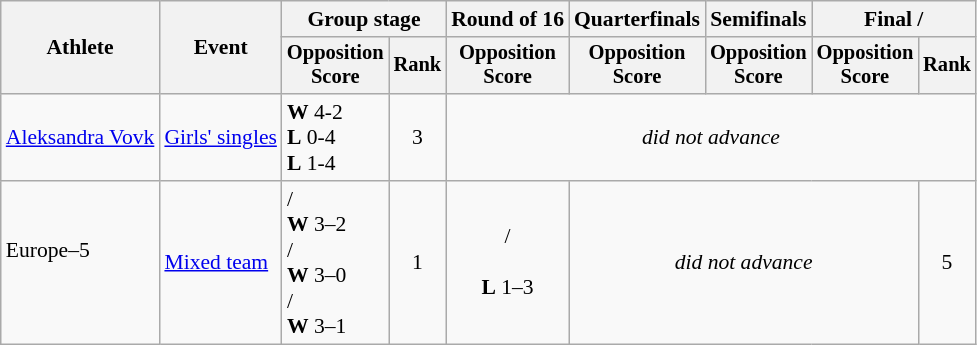<table class=wikitable style="font-size:90%">
<tr>
<th rowspan=2>Athlete</th>
<th rowspan=2>Event</th>
<th colspan=2>Group stage</th>
<th>Round of 16</th>
<th>Quarterfinals</th>
<th>Semifinals</th>
<th colspan=2>Final / </th>
</tr>
<tr style="font-size:95%">
<th>Opposition<br>Score</th>
<th>Rank</th>
<th>Opposition<br>Score</th>
<th>Opposition<br>Score</th>
<th>Opposition<br>Score</th>
<th>Opposition<br>Score</th>
<th>Rank</th>
</tr>
<tr align=center>
<td align=left><a href='#'>Aleksandra Vovk</a></td>
<td align=left><a href='#'>Girls' singles</a></td>
<td align=left> <strong>W</strong> 4-2<br> <strong>L</strong> 0-4<br> <strong>L</strong> 1-4</td>
<td>3</td>
<td Colspan=5><em>did not advance</em></td>
</tr>
<tr align=center>
<td align=left>Europe–5<br><br></td>
<td align=left><a href='#'>Mixed team</a></td>
<td align=left> / <br> <strong>W</strong> 3–2<br> / <br> <strong>W</strong> 3–0<br> / <br> <strong>W</strong> 3–1</td>
<td>1</td>
<td> / <br><br> <strong>L</strong> 1–3</td>
<td Colspan=3><em>did not advance</em></td>
<td>5</td>
</tr>
</table>
